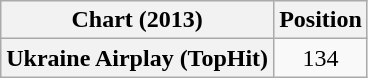<table class="wikitable plainrowheaders" style="text-align:center;">
<tr>
<th scope="col">Chart (2013)</th>
<th scope="col">Position</th>
</tr>
<tr>
<th scope="row">Ukraine Airplay (TopHit)</th>
<td>134</td>
</tr>
</table>
